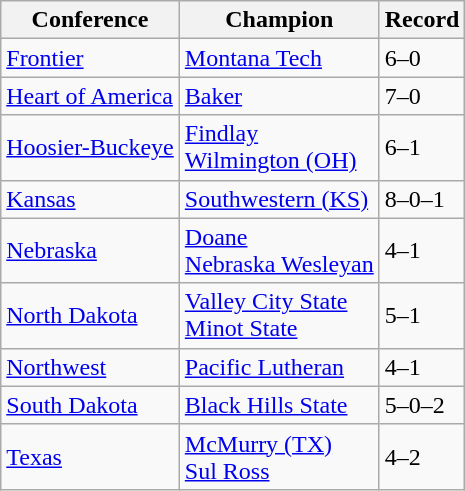<table class="wikitable">
<tr>
<th>Conference</th>
<th>Champion</th>
<th>Record</th>
</tr>
<tr>
<td><a href='#'>Frontier</a></td>
<td><a href='#'>Montana Tech</a></td>
<td>6–0</td>
</tr>
<tr>
<td><a href='#'>Heart of America</a></td>
<td><a href='#'>Baker</a></td>
<td>7–0</td>
</tr>
<tr>
<td><a href='#'>Hoosier-Buckeye</a></td>
<td><a href='#'>Findlay</a><br><a href='#'>Wilmington (OH)</a></td>
<td>6–1</td>
</tr>
<tr>
<td><a href='#'>Kansas</a></td>
<td><a href='#'>Southwestern (KS)</a></td>
<td>8–0–1</td>
</tr>
<tr>
<td><a href='#'>Nebraska</a></td>
<td><a href='#'>Doane</a><br><a href='#'>Nebraska Wesleyan</a></td>
<td>4–1</td>
</tr>
<tr>
<td><a href='#'>North Dakota</a></td>
<td><a href='#'>Valley City State</a><br><a href='#'>Minot State</a></td>
<td>5–1</td>
</tr>
<tr>
<td><a href='#'>Northwest</a></td>
<td><a href='#'>Pacific Lutheran</a></td>
<td>4–1</td>
</tr>
<tr>
<td><a href='#'>South Dakota</a></td>
<td><a href='#'>Black Hills State</a></td>
<td>5–0–2</td>
</tr>
<tr>
<td><a href='#'>Texas</a></td>
<td><a href='#'>McMurry (TX)</a><br><a href='#'>Sul Ross</a></td>
<td>4–2</td>
</tr>
</table>
